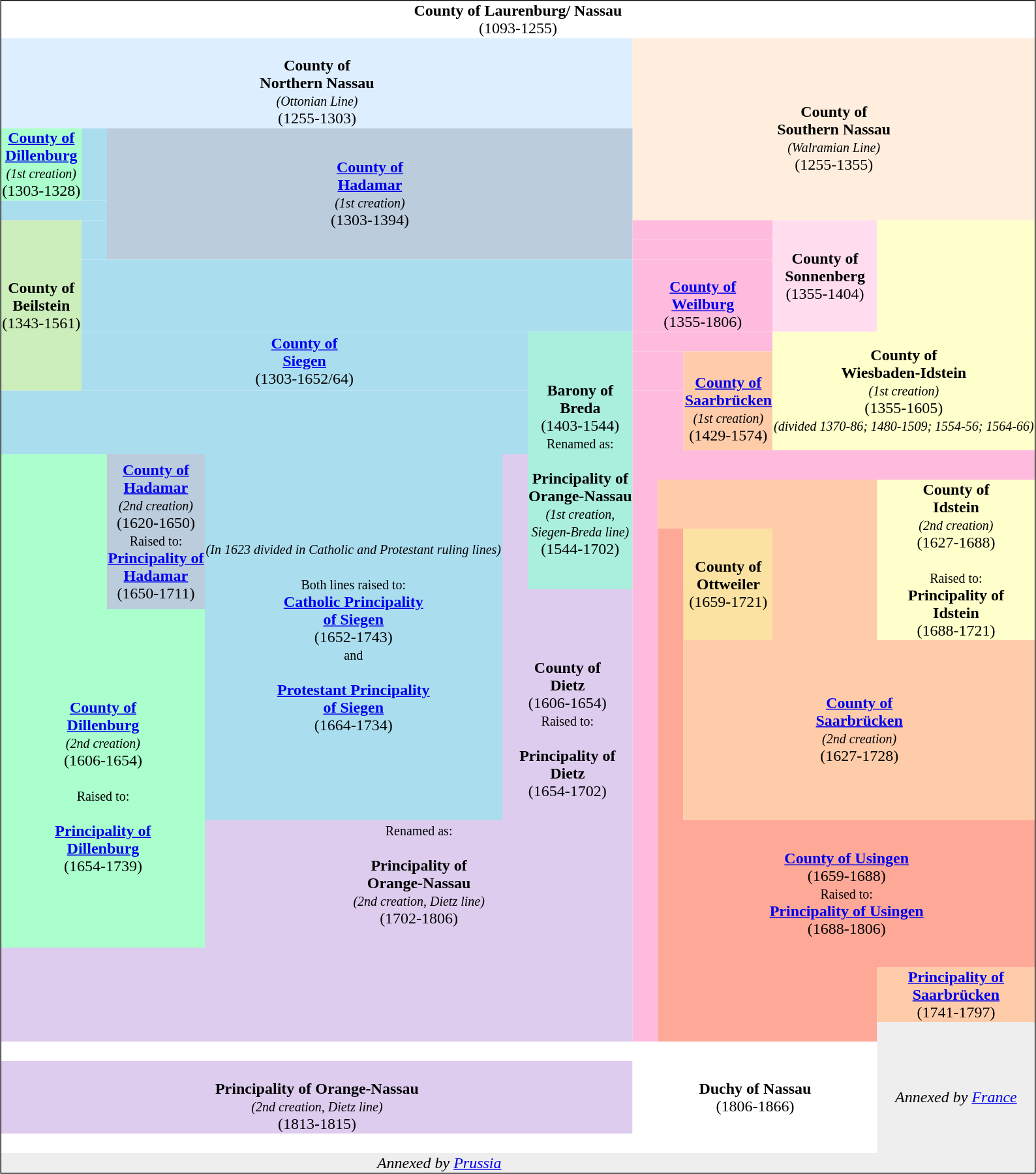<table align="center" style="border-spacing: 0px; border: 1px solid black; text-align: center;">
<tr>
<td colspan=30 style="background: #fff;"><strong>County of Laurenburg/ Nassau</strong><br>(1093-1255)</td>
</tr>
<tr>
<td colspan=15  style="background: #def;"><br><strong>County of <br> Northern Nassau</strong><br><small><em>(Ottonian Line)</em></small><br>(1255-1303)</td>
<td colspan=15  rowspan="4" align="center" style="background: #fedf;"><br><strong>County of <br> Southern Nassau</strong><br><small><em>(Walramian Line)</em></small><br>(1255-1355)</td>
</tr>
<tr>
<td colspan=5   style="background: #afc;"><strong><a href='#'>County of<br>Dillenburg</a></strong><br><small><em>(1st creation)</em></small><br>(1303-1328)</td>
<td colspan=5   style="background: #ade;">      </td>
<td colspan=5   rowspan="5" style="background: #bcd;"><strong><a href='#'>County of<br>Hadamar</a></strong><br><small><em>(1st creation)</em></small><br>(1303-1394)</td>
</tr>
<tr>
<td colspan=10  style="background: #ade;">      </td>
</tr>
<tr>
<td colspan=1   rowspan="6" style="background: #ceb;"><strong>County of<br>Beilstein</strong><br>(1343-1561)</td>
<td colspan=9  rowspan="3" style="background: #ade;">      </td>
</tr>
<tr>
<td colspan=9 style="background: #fbd;">      </td>
<td colspan=1  rowspan="3" style="background: #fde;"><strong>County of<br>Sonnenberg</strong><br>(1355-1404)</td>
<td colspan=5 rowspan="3" style="background: #ffc;">      </td>
</tr>
<tr>
<td colspan=9 style="background: #fbd;">      </td>
</tr>
<tr>
<td colspan=14  style="background: #ade;">      </td>
<td colspan=9 style="background: #fbd;"><br><strong><a href='#'>County of<br>Weilburg</a></strong><br>(1355-1806)</td>
</tr>
<tr>
<td colspan=13 rowspan="2" style="background: #ade;"><strong><a href='#'>County of<br>Siegen</a></strong><br>(1303-1652/64)</td>
<td colspan=1  rowspan="9" style="background: #aed;"><br><strong>Barony of<br>Breda</strong><br>(1403-1544)<br><small>Renamed as:<br></small><br><strong>Principality of<br>Orange-Nassau</strong><br><small><em>(1st creation,<br> Siegen-Breda line)</em></small><br>(1544-1702)</td>
<td colspan=9 style="background: #fbd;">      </td>
<td colspan=6  rowspan="4" style="background: #ffc;"><strong>County of<br>Wiesbaden-Idstein</strong><br><small><em>(1st creation)</em></small><br>(1355-1605)<br><small><em>(divided 1370-86; 1480-1509; 1554-56; 1564-66)</em></small></td>
</tr>
<tr>
<td colspan=8  style="background: #fbd;">      </td>
<td colspan=1 rowspan="3" style="background: #fca;"><br><strong><a href='#'>County of<br>Saarbrücken</a></strong><br><small><em>(1st creation)</em></small><br>(1429-1574)</td>
</tr>
<tr>
<td colspan=14 rowspan="3" style="background: #ade;">      </td>
<td colspan=8  style="background: #fbd;">      </td>
</tr>
<tr>
<td colspan=8  style="background: #fbd;">      </td>
</tr>
<tr>
<td colspan=15  rowspan="3" style="background: #fbd;">      </td>
</tr>
<tr>
<td colspan=11 style="background: #afc;"></td>
<td colspan=1  rowspan="5" style="background: #bcd;"><strong><a href='#'>County of<br>Hadamar</a></strong><br><small><em>(2nd creation)</em></small><br>(1620-1650)<br><small>Raised to:</small><br><strong><a href='#'>Principality of<br>Hadamar</a></strong><br>(1650-1711)</td>
<td colspan=1  rowspan="8" style="background: #ade;"><small><em>(In 1623 divided in Catholic and Protestant ruling lines)</em></small><br><br><small>Both lines raised to:</small><br><strong><a href='#'>Catholic Principality<br>of Siegen</a></strong><br>(1652-1743)<br><small>and<br><br></small><strong><a href='#'>Protestant Principality<br>of Siegen</a></strong><br>(1664-1734)</td>
<td colspan=1  rowspan="4" style="background: #dce;">      </td>
</tr>
<tr>
<td colspan=11  style="background: #afc;">      </td>
</tr>
<tr>
<td colspan=11  style="background: #afc;">      </td>
<td colspan=7  rowspan="11" style="background: #fbd;">      </td>
<td colspan=3  style="background: #fca;">      </td>
<td colspan=5  rowspan="4" style="background: #ffc;"><strong>County of<br>Idstein</strong><br><small><em>(2nd creation)</em></small><br>(1627-1688)<br><br><small>Raised to:</small><br><strong>Principality of<br>Idstein</strong><br>(1688-1721)</td>
</tr>
<tr>
<td colspan=11  style="background: #afc;">      </td>
<td colspan=1  style="background: #fea898;">      </td>
<td colspan=1  rowspan="3" style="background: #fbe2a2;"><strong>County of<br>Ottweiler</strong><br>(1659-1721)</td>
<td colspan=1  style="background: #fca;">      </td>
</tr>
<tr>
<td colspan=11  style="background: #afc;">      </td>
<td colspan=2  style="background: #dce;">      </td>
<td colspan=1  style="background: #fea898;">      </td>
<td colspan=1  style="background: #fca;">      </td>
</tr>
<tr>
<td colspan=12  rowspan="5" style="background: #afc;"><br><strong><a href='#'>County of<br>Dillenburg</a></strong><br><small><em>(2nd creation)</em></small><br>(1606-1654)<br><br><small>Raised to:<br><br></small><strong><a href='#'>Principality of<br>Dillenburg</a></strong><br>(1654-1739)</td>
<td colspan=2  style="background: #dce;">      </td>
<td colspan=1  style="background: #fea898;">      </td>
<td colspan=1  style="background: #fca;">      </td>
</tr>
<tr>
<td colspan=2  style="background: #dce;"><br><strong>County of<br>Dietz</strong><br>(1606-1654)<br><small>Raised to:<br><br></small><strong>Principality of<br>Dietz</strong><br>(1654-1702)<br></td>
<td colspan=1  style="background: #fea898;">      </td>
<td colspan=7  style="background: #fca;"><br><strong><a href='#'>County of<br>Saarbrücken</a></strong> <br><small><em>(2nd creation)</em></small><br>(1627-1728)</td>
</tr>
<tr>
<td colspan=2  style="background: #dce;">      </td>
<td colspan=1  style="background: #fea898;">      </td>
<td colspan=7  style="background: #fca;">      </td>
</tr>
<tr>
<td colspan=3  style="background: #dce;"><small>Renamed as:<br><br></small><strong>Principality of<br>Orange-Nassau</strong><br><small><em>(2nd creation, Dietz line)</em></small><br>(1702-1806)</td>
<td colspan=8  rowspan="3" style="background: #fea898;"><strong><a href='#'>County of Usingen</a></strong><br>(1659-1688)<br><small>Raised to:</small><br><strong><a href='#'>Principality of Usingen</a></strong><br>(1688-1806)</td>
</tr>
<tr>
<td colspan=3  style="background: #dce;">      </td>
</tr>
<tr>
<td colspan=15  style="background: #dce;">      </td>
</tr>
<tr>
<td colspan=15  style="background: #dce;">      </td>
<td colspan=6  style="background: #fea898;">      </td>
<td colspan=2  style="background: #fca;"><strong><a href='#'>Principality of<br>Saarbrücken</a></strong><br>(1741-1797)</td>
</tr>
<tr>
<td colspan=15  style="background: #dce;">      </td>
<td colspan=6  style="background: #fea898;">      </td>
<td colspan=2  rowspan="6" style="background: #eee;"><em>Annexed by <a href='#'>France</a></em></td>
</tr>
<tr>
<td colspan=28  style="background: #fff;">      </td>
</tr>
<tr>
<td colspan=15  style="background: #dce;"><br><strong>Principality of Orange-Nassau</strong><br><small><em>(2nd creation, Dietz line)</em></small><br>(1813-1815)</td>
<td colspan=13  style="background: #fff;"><strong>Duchy of Nassau</strong><br>(1806-1866)</td>
</tr>
<tr>
<td colspan=28  style="background: #fff;">      </td>
</tr>
<tr>
<td colspan=28  style="background: #eee;"><em>Annexed by <a href='#'>Prussia</a></em></td>
</tr>
<tr>
</tr>
</table>
